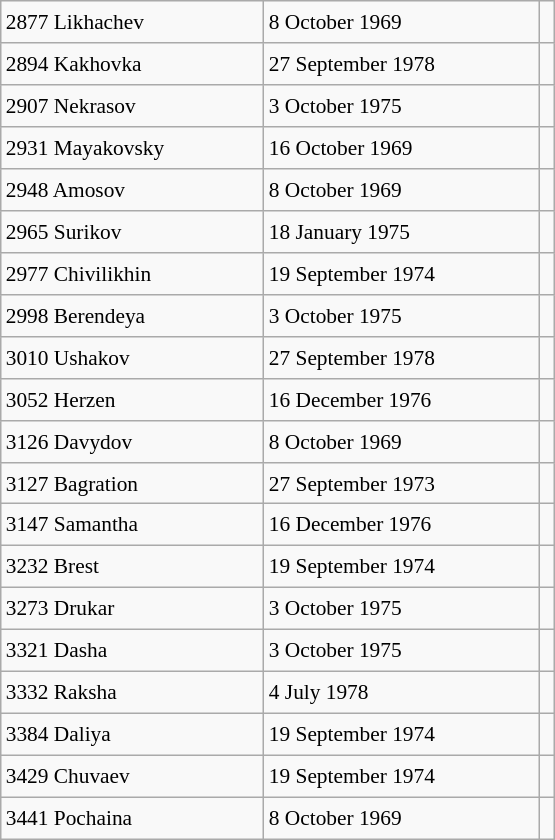<table class="wikitable" style="font-size: 89%; float: left; width: 26em; margin-right: 1em; height: 560px">
<tr>
<td>2877 Likhachev</td>
<td>8 October 1969</td>
<td></td>
</tr>
<tr>
<td>2894 Kakhovka</td>
<td>27 September 1978</td>
<td></td>
</tr>
<tr>
<td>2907 Nekrasov</td>
<td>3 October 1975</td>
<td></td>
</tr>
<tr>
<td>2931 Mayakovsky</td>
<td>16 October 1969</td>
<td></td>
</tr>
<tr>
<td>2948 Amosov</td>
<td>8 October 1969</td>
<td></td>
</tr>
<tr>
<td>2965 Surikov</td>
<td>18 January 1975</td>
<td></td>
</tr>
<tr>
<td>2977 Chivilikhin</td>
<td>19 September 1974</td>
<td></td>
</tr>
<tr>
<td>2998 Berendeya</td>
<td>3 October 1975</td>
<td></td>
</tr>
<tr>
<td>3010 Ushakov</td>
<td>27 September 1978</td>
<td></td>
</tr>
<tr>
<td>3052 Herzen</td>
<td>16 December 1976</td>
<td></td>
</tr>
<tr>
<td>3126 Davydov</td>
<td>8 October 1969</td>
<td></td>
</tr>
<tr>
<td>3127 Bagration</td>
<td>27 September 1973</td>
<td></td>
</tr>
<tr>
<td>3147 Samantha</td>
<td>16 December 1976</td>
<td></td>
</tr>
<tr>
<td>3232 Brest</td>
<td>19 September 1974</td>
<td></td>
</tr>
<tr>
<td>3273 Drukar</td>
<td>3 October 1975</td>
<td></td>
</tr>
<tr>
<td>3321 Dasha</td>
<td>3 October 1975</td>
<td></td>
</tr>
<tr>
<td>3332 Raksha</td>
<td>4 July 1978</td>
<td></td>
</tr>
<tr>
<td>3384 Daliya</td>
<td>19 September 1974</td>
<td></td>
</tr>
<tr>
<td>3429 Chuvaev</td>
<td>19 September 1974</td>
<td></td>
</tr>
<tr>
<td>3441 Pochaina</td>
<td>8 October 1969</td>
<td></td>
</tr>
</table>
